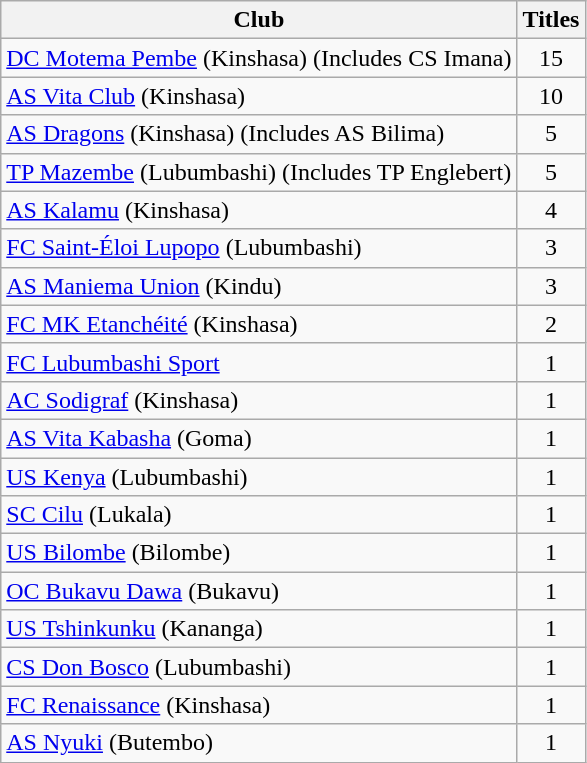<table class=wikitable>
<tr>
<th>Club</th>
<th>Titles</th>
</tr>
<tr>
<td><a href='#'>DC Motema Pembe</a> (Kinshasa) (Includes CS Imana)</td>
<td align=center>15</td>
</tr>
<tr>
<td><a href='#'>AS Vita Club</a> (Kinshasa)</td>
<td align=center>10</td>
</tr>
<tr>
<td><a href='#'>AS Dragons</a> (Kinshasa) (Includes AS Bilima)</td>
<td align=center>5</td>
</tr>
<tr>
<td><a href='#'>TP Mazembe</a> (Lubumbashi) (Includes TP Englebert)</td>
<td align=center>5</td>
</tr>
<tr>
<td><a href='#'>AS Kalamu</a> (Kinshasa)</td>
<td align=center>4</td>
</tr>
<tr>
<td><a href='#'>FC Saint-Éloi Lupopo</a> (Lubumbashi)</td>
<td align=center>3</td>
</tr>
<tr>
<td><a href='#'>AS Maniema Union</a> (Kindu)</td>
<td align=center>3</td>
</tr>
<tr>
<td><a href='#'>FC MK Etanchéité</a> (Kinshasa)</td>
<td align=center>2</td>
</tr>
<tr>
<td><a href='#'>FC Lubumbashi Sport</a></td>
<td align=center>1</td>
</tr>
<tr>
<td><a href='#'>AC Sodigraf</a> (Kinshasa)</td>
<td align=center>1</td>
</tr>
<tr>
<td><a href='#'>AS Vita Kabasha</a> (Goma)</td>
<td align=center>1</td>
</tr>
<tr>
<td><a href='#'>US Kenya</a> (Lubumbashi)</td>
<td align=center>1</td>
</tr>
<tr>
<td><a href='#'>SC Cilu</a> (Lukala)</td>
<td align=center>1</td>
</tr>
<tr>
<td><a href='#'>US Bilombe</a> (Bilombe)</td>
<td align=center>1</td>
</tr>
<tr>
<td><a href='#'>OC Bukavu Dawa</a> (Bukavu)</td>
<td align=center>1</td>
</tr>
<tr>
<td><a href='#'>US Tshinkunku</a> (Kananga)</td>
<td align=center>1</td>
</tr>
<tr>
<td><a href='#'>CS Don Bosco</a> (Lubumbashi)</td>
<td align=center>1</td>
</tr>
<tr>
<td><a href='#'>FC Renaissance</a> (Kinshasa)</td>
<td align=center>1</td>
</tr>
<tr>
<td><a href='#'>AS Nyuki</a> (Butembo)</td>
<td align=center>1</td>
</tr>
</table>
